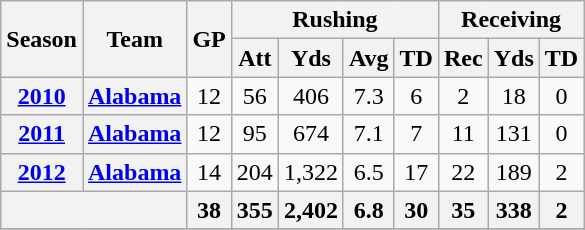<table class="wikitable" style="text-align:center;">
<tr>
<th rowspan="2">Season</th>
<th rowspan="2">Team</th>
<th rowspan="2">GP</th>
<th colspan="4">Rushing</th>
<th colspan="3">Receiving</th>
</tr>
<tr>
<th>Att</th>
<th>Yds</th>
<th>Avg</th>
<th>TD</th>
<th>Rec</th>
<th>Yds</th>
<th>TD</th>
</tr>
<tr>
<th><a href='#'>2010</a></th>
<th><a href='#'>Alabama</a></th>
<td>12</td>
<td>56</td>
<td>406</td>
<td>7.3</td>
<td>6</td>
<td>2</td>
<td>18</td>
<td>0</td>
</tr>
<tr>
<th><a href='#'>2011</a></th>
<th><a href='#'>Alabama</a></th>
<td>12</td>
<td>95</td>
<td>674</td>
<td>7.1</td>
<td>7</td>
<td>11</td>
<td>131</td>
<td>0</td>
</tr>
<tr>
<th><a href='#'>2012</a></th>
<th><a href='#'>Alabama</a></th>
<td>14</td>
<td>204</td>
<td>1,322</td>
<td>6.5</td>
<td>17</td>
<td>22</td>
<td>189</td>
<td>2</td>
</tr>
<tr>
<th colspan="2"></th>
<th>38</th>
<th>355</th>
<th>2,402</th>
<th>6.8</th>
<th>30</th>
<th>35</th>
<th>338</th>
<th>2</th>
</tr>
<tr>
</tr>
</table>
